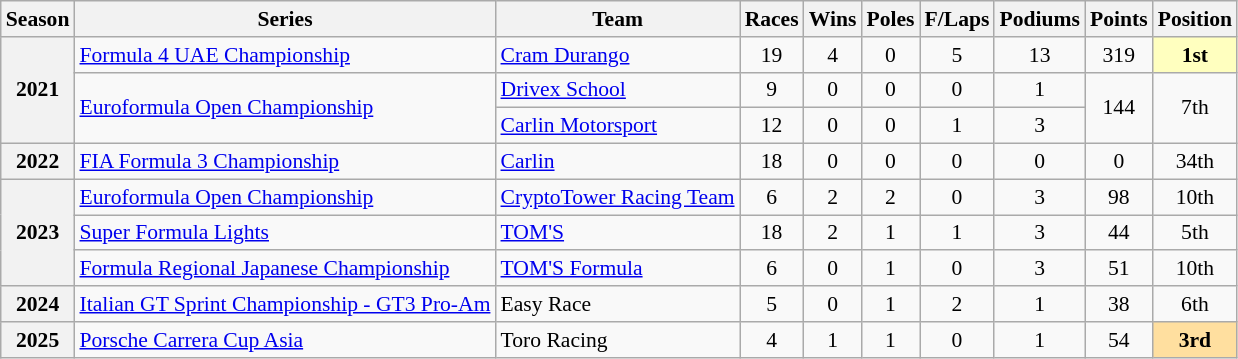<table class="wikitable" style="font-size: 90%; text-align:center">
<tr>
<th>Season</th>
<th>Series</th>
<th>Team</th>
<th>Races</th>
<th>Wins</th>
<th>Poles</th>
<th>F/Laps</th>
<th>Podiums</th>
<th>Points</th>
<th>Position</th>
</tr>
<tr>
<th rowspan=3>2021</th>
<td align=left><a href='#'>Formula 4 UAE Championship</a></td>
<td align=left><a href='#'>Cram Durango</a></td>
<td>19</td>
<td>4</td>
<td>0</td>
<td>5</td>
<td>13</td>
<td>319</td>
<td style="background:#FFFFBF;"><strong>1st</strong></td>
</tr>
<tr>
<td rowspan=2 align=left><a href='#'>Euroformula Open Championship</a></td>
<td align=left><a href='#'>Drivex School</a></td>
<td>9</td>
<td>0</td>
<td>0</td>
<td>0</td>
<td>1</td>
<td rowspan=2>144</td>
<td rowspan=2>7th</td>
</tr>
<tr>
<td align=left><a href='#'>Carlin Motorsport</a></td>
<td>12</td>
<td>0</td>
<td>0</td>
<td>1</td>
<td>3</td>
</tr>
<tr>
<th>2022</th>
<td align=left><a href='#'>FIA Formula 3 Championship</a></td>
<td align=left><a href='#'>Carlin</a></td>
<td>18</td>
<td>0</td>
<td>0</td>
<td>0</td>
<td>0</td>
<td>0</td>
<td>34th</td>
</tr>
<tr>
<th rowspan="3">2023</th>
<td align=left><a href='#'>Euroformula Open Championship</a></td>
<td align=left><a href='#'>CryptoTower Racing Team</a></td>
<td>6</td>
<td>2</td>
<td>2</td>
<td>0</td>
<td>3</td>
<td>98</td>
<td>10th</td>
</tr>
<tr>
<td align="left"><a href='#'>Super Formula Lights</a></td>
<td align="left"><a href='#'>TOM'S</a></td>
<td>18</td>
<td>2</td>
<td>1</td>
<td>1</td>
<td>3</td>
<td>44</td>
<td>5th</td>
</tr>
<tr>
<td align=left><a href='#'>Formula Regional Japanese Championship</a></td>
<td align=left><a href='#'>TOM'S Formula</a></td>
<td>6</td>
<td>0</td>
<td>1</td>
<td>0</td>
<td>3</td>
<td>51</td>
<td>10th</td>
</tr>
<tr>
<th>2024</th>
<td align=left><a href='#'>Italian GT Sprint Championship - GT3 Pro-Am</a></td>
<td align=left>Easy Race</td>
<td>5</td>
<td>0</td>
<td>1</td>
<td>2</td>
<td>1</td>
<td>38</td>
<td>6th</td>
</tr>
<tr>
<th>2025</th>
<td align=left><a href='#'>Porsche Carrera Cup Asia</a></td>
<td align=left>Toro Racing</td>
<td>4</td>
<td>1</td>
<td>1</td>
<td>0</td>
<td>1</td>
<td>54</td>
<td style="background:#FFDF9F;"><strong>3rd</strong></td>
</tr>
</table>
